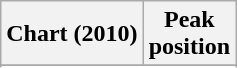<table class="wikitable sortable">
<tr>
<th align="left">Chart (2010)</th>
<th align="left">Peak<br>position</th>
</tr>
<tr>
</tr>
<tr>
</tr>
<tr>
</tr>
<tr>
</tr>
<tr>
</tr>
<tr>
</tr>
<tr>
</tr>
<tr>
</tr>
<tr>
</tr>
<tr>
</tr>
<tr>
</tr>
<tr>
</tr>
<tr>
</tr>
<tr>
</tr>
<tr>
</tr>
<tr>
</tr>
</table>
